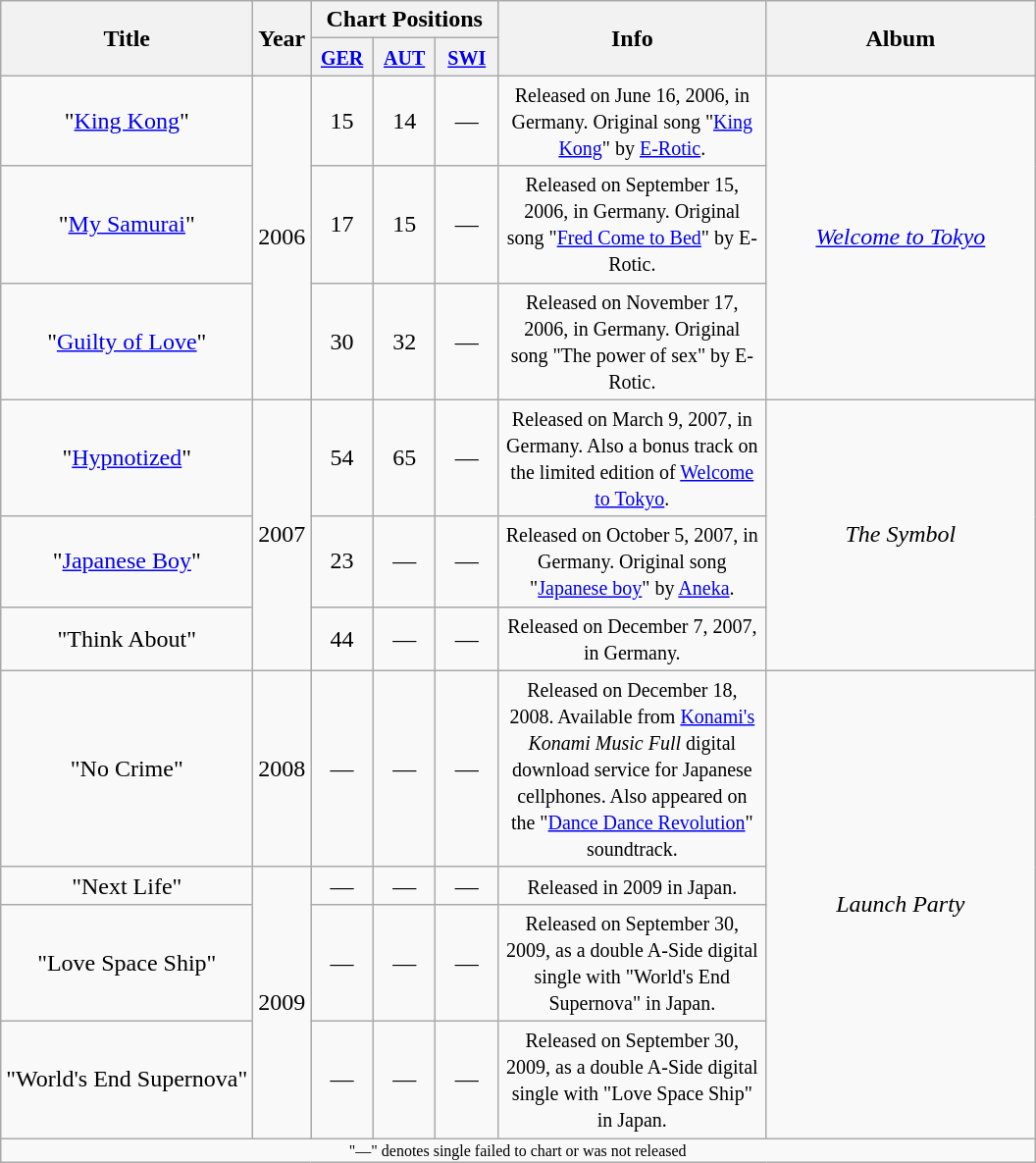<table class="wikitable plainrowheaders" style="text-align:center;">
<tr>
<th rowspan="2">Title</th>
<th rowspan="2">Year</th>
<th colspan="3">Chart Positions</th>
<th width="175" rowspan="2">Info</th>
<th width="175" rowspan="2">Album</th>
</tr>
<tr>
<th width="35"><small><a href='#'>GER</a><br></small></th>
<th width="35"><small><a href='#'>AUT</a></small><br></th>
<th width="35"><small><a href='#'>SWI</a><br></small></th>
</tr>
<tr>
<td>"<a href='#'>King Kong</a>"</td>
<td rowspan=3>2006</td>
<td align="center">15</td>
<td align="center">14</td>
<td align="center">—</td>
<td><small>Released on June 16, 2006, in Germany. Original song "<a href='#'>King Kong</a>" by <a href='#'>E-Rotic</a>.</small></td>
<td rowspan=3><em><a href='#'>Welcome to Tokyo</a></em></td>
</tr>
<tr>
<td>"<a href='#'>My Samurai</a>"</td>
<td align="center">17</td>
<td align="center">15</td>
<td align="center">—</td>
<td><small>Released on September 15, 2006, in Germany. Original song "<a href='#'>Fred Come to Bed</a>" by E-Rotic.</small></td>
</tr>
<tr>
<td>"<a href='#'>Guilty of Love</a>"</td>
<td align="center">30</td>
<td align="center">32</td>
<td align="center">—</td>
<td><small>Released on November 17, 2006, in Germany. Original song "The power of sex" by E-Rotic.</small></td>
</tr>
<tr>
<td>"<a href='#'>Hypnotized</a>"</td>
<td rowspan=3>2007</td>
<td align="center">54</td>
<td align="center">65</td>
<td align="center">—</td>
<td><small>Released on March 9, 2007, in Germany. Also a bonus track on the limited edition of <a href='#'>Welcome to Tokyo</a>.</small></td>
<td rowspan=3><em>The Symbol</em></td>
</tr>
<tr>
<td>"<a href='#'>Japanese Boy</a>"</td>
<td align="center">23</td>
<td align="center">—</td>
<td align="center">—</td>
<td><small>Released on October 5, 2007, in Germany. Original song "<a href='#'>Japanese boy</a>" by <a href='#'>Aneka</a>.</small></td>
</tr>
<tr>
<td>"Think About"</td>
<td align="center">44</td>
<td align="center">—</td>
<td align="center">—</td>
<td><small>Released on December 7, 2007, in Germany.</small></td>
</tr>
<tr>
<td>"No Crime"</td>
<td rowspan=1>2008</td>
<td align="center">—</td>
<td align="center">—</td>
<td align="center">—</td>
<td><small>Released on December 18, 2008. Available from <a href='#'>Konami's</a> <em>Konami Music Full</em> digital download service for Japanese cellphones. Also appeared on the "<a href='#'>Dance Dance Revolution</a>" soundtrack.</small></td>
<td rowspan=4><em>Launch Party</em></td>
</tr>
<tr>
<td>"Next Life"</td>
<td rowspan=3>2009</td>
<td align="center">—</td>
<td align="center">—</td>
<td align="center">—</td>
<td><small>Released in 2009 in Japan.</small></td>
</tr>
<tr>
<td>"Love Space Ship"</td>
<td align="center">—</td>
<td align="center">—</td>
<td align="center">—</td>
<td><small>Released on September 30, 2009, as a double A-Side digital single with "World's End Supernova" in Japan.</small></td>
</tr>
<tr>
<td>"World's End Supernova"</td>
<td align="center">—</td>
<td align="center">—</td>
<td align="center">—</td>
<td><small>Released on September 30, 2009, as a double A-Side digital single with "Love Space Ship" in Japan.</small></td>
</tr>
<tr>
<td colspan="30" style="font-size:8pt">"—" denotes single failed to chart or was not released</td>
</tr>
</table>
